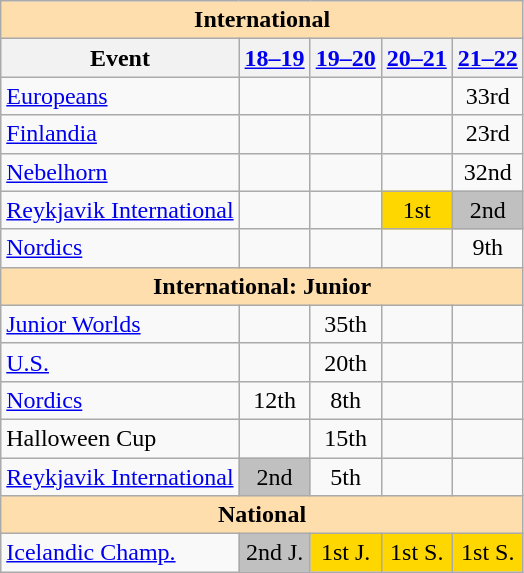<table class="wikitable" style="text-align:center">
<tr>
<th colspan="5" style="background:#ffdead; text-align:center;"><strong>International</strong></th>
</tr>
<tr>
<th>Event</th>
<th><a href='#'>18–19</a></th>
<th><a href='#'>19–20</a></th>
<th><a href='#'>20–21</a></th>
<th><a href='#'>21–22</a></th>
</tr>
<tr>
<td align=left><a href='#'>Europeans</a></td>
<td></td>
<td></td>
<td></td>
<td>33rd</td>
</tr>
<tr>
<td align=left> <a href='#'>Finlandia</a></td>
<td></td>
<td></td>
<td></td>
<td>23rd</td>
</tr>
<tr>
<td align=left> <a href='#'>Nebelhorn</a></td>
<td></td>
<td></td>
<td></td>
<td>32nd</td>
</tr>
<tr>
<td align=left><a href='#'>Reykjavik International</a></td>
<td></td>
<td></td>
<td style="background:gold;">1st</td>
<td style="background:silver;">2nd</td>
</tr>
<tr>
<td align=left><a href='#'>Nordics</a></td>
<td></td>
<td></td>
<td></td>
<td>9th</td>
</tr>
<tr>
<th colspan="5" style="background:#ffdead; text-align:center;"><strong>International: Junior</strong></th>
</tr>
<tr>
<td align=left><a href='#'>Junior Worlds</a></td>
<td></td>
<td>35th</td>
<td></td>
<td></td>
</tr>
<tr>
<td align=left> <a href='#'>U.S.</a></td>
<td></td>
<td>20th</td>
<td></td>
<td></td>
</tr>
<tr>
<td align=left><a href='#'>Nordics</a></td>
<td>12th</td>
<td>8th</td>
<td></td>
<td></td>
</tr>
<tr>
<td align=left>Halloween Cup</td>
<td></td>
<td>15th</td>
<td></td>
<td></td>
</tr>
<tr>
<td align=left><a href='#'>Reykjavik International</a></td>
<td style="background:silver;">2nd</td>
<td>5th</td>
<td></td>
<td></td>
</tr>
<tr>
<th colspan="5" style="background:#ffdead; text-align:center;"><strong>National </strong></th>
</tr>
<tr>
<td align="left"><a href='#'>Icelandic Champ.</a></td>
<td style="background:silver;">2nd J.</td>
<td style="background:gold;">1st J.</td>
<td style="background:gold;">1st S.</td>
<td style="background:gold;">1st S.</td>
</tr>
</table>
